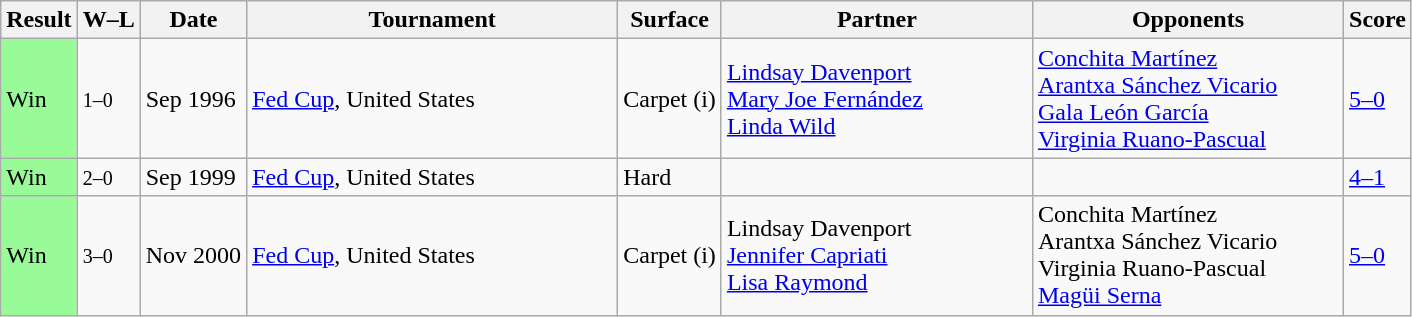<table class="sortable wikitable" style="white-space:nowrap;">
<tr>
<th style="width:40px">Result</th>
<th>W–L</th>
<th width="60">Date</th>
<th width="240">Tournament</th>
<th>Surface</th>
<th width="200">Partner</th>
<th width="200">Opponents</th>
<th>Score</th>
</tr>
<tr>
<td style="background:#98fb98;">Win</td>
<td><small>1–0</small></td>
<td>Sep 1996</td>
<td><a href='#'>Fed Cup</a>, United States</td>
<td>Carpet (i)</td>
<td> <a href='#'>Lindsay Davenport</a><br> <a href='#'>Mary Joe Fernández</a><br> <a href='#'>Linda Wild</a></td>
<td> <a href='#'>Conchita Martínez</a><br> <a href='#'>Arantxa Sánchez Vicario</a><br> <a href='#'>Gala León García</a><br> <a href='#'>Virginia Ruano-Pascual</a></td>
<td><a href='#'>5–0</a></td>
</tr>
<tr>
<td style="background:#98fb98;">Win</td>
<td><small>2–0</small></td>
<td>Sep 1999</td>
<td><a href='#'>Fed Cup</a>, United States</td>
<td>Hard</td>
<td></td>
<td></td>
<td><a href='#'>4–1</a></td>
</tr>
<tr>
<td style="background:#98fb98;">Win</td>
<td><small>3–0</small></td>
<td>Nov 2000</td>
<td><a href='#'>Fed Cup</a>, United States</td>
<td>Carpet (i)</td>
<td> Lindsay Davenport<br> <a href='#'>Jennifer Capriati</a><br> <a href='#'>Lisa Raymond</a></td>
<td> Conchita Martínez<br> Arantxa Sánchez Vicario<br> Virginia Ruano-Pascual<br> <a href='#'>Magüi Serna</a></td>
<td><a href='#'>5–0</a></td>
</tr>
</table>
